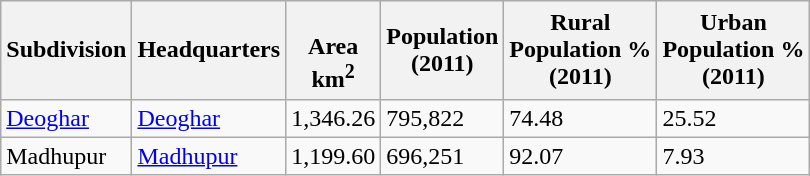<table class="wikitable sortable">
<tr>
<th>Subdivision</th>
<th>Headquarters</th>
<th><br>Area<br>km<sup>2</sup></th>
<th>Population<br>(2011)</th>
<th>Rural<br>Population %<br>(2011)</th>
<th>Urban<br> Population % <br>(2011)</th>
</tr>
<tr>
<td><a href='#'>Deoghar</a></td>
<td><a href='#'>Deoghar</a></td>
<td>1,346.26</td>
<td>795,822</td>
<td>74.48</td>
<td>25.52</td>
</tr>
<tr>
<td>Madhupur</td>
<td><a href='#'>Madhupur</a></td>
<td>1,199.60</td>
<td>696,251</td>
<td>92.07</td>
<td>7.93</td>
</tr>
</table>
